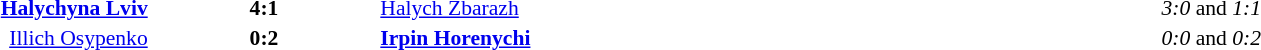<table width=100% cellspacing=1>
<tr>
<th width=20%></th>
<th width=12%></th>
<th width=20%></th>
<th></th>
</tr>
<tr style=font-size:90%>
<td align=right><strong><a href='#'>Halychyna Lviv</a></strong></td>
<td align=center><strong>4:1</strong></td>
<td><a href='#'>Halych Zbarazh</a></td>
<td align=center><em>3:0</em> and <em>1:1</em></td>
</tr>
<tr style=font-size:90%>
<td align=right><a href='#'>Illich Osypenko</a></td>
<td align=center><strong>0:2</strong></td>
<td><strong><a href='#'>Irpin Horenychi</a></strong></td>
<td align=center><em>0:0</em> and <em>0:2</em></td>
</tr>
</table>
